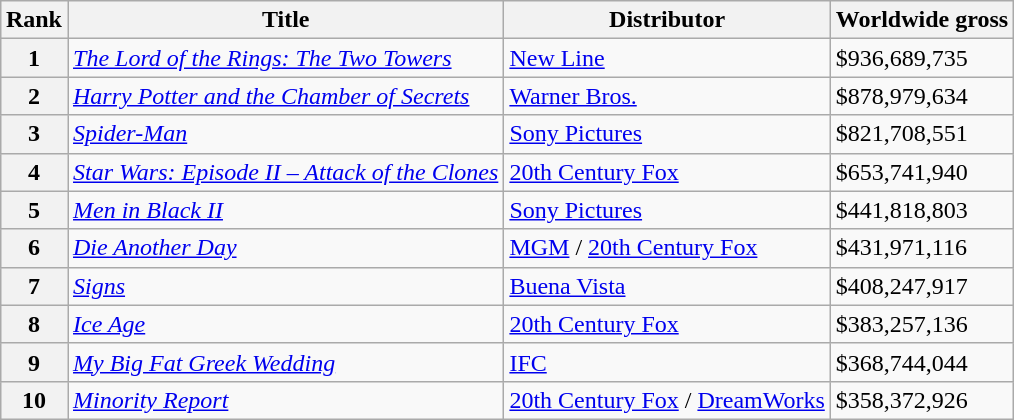<table class="wikitable sortable" style="margin:auto; margin:auto;">
<tr>
<th>Rank</th>
<th>Title</th>
<th>Distributor</th>
<th>Worldwide gross</th>
</tr>
<tr>
<th style="text-align:center;">1</th>
<td><em><a href='#'>The Lord of the Rings: The Two Towers</a></em></td>
<td><a href='#'>New Line</a></td>
<td>$936,689,735</td>
</tr>
<tr>
<th style="text-align:center;">2</th>
<td><em><a href='#'>Harry Potter and the Chamber of Secrets</a></em></td>
<td><a href='#'>Warner Bros.</a></td>
<td>$878,979,634</td>
</tr>
<tr>
<th style="text-align:center;">3</th>
<td><em><a href='#'>Spider-Man</a></em></td>
<td><a href='#'>Sony Pictures</a></td>
<td>$821,708,551</td>
</tr>
<tr>
<th style="text-align:center;">4</th>
<td><em><a href='#'>Star Wars: Episode II – Attack of the Clones</a></em></td>
<td><a href='#'>20th Century Fox</a></td>
<td>$653,741,940</td>
</tr>
<tr>
<th style="text-align:center;">5</th>
<td><em><a href='#'>Men in Black II</a></em></td>
<td><a href='#'>Sony Pictures</a></td>
<td>$441,818,803</td>
</tr>
<tr>
<th style="text-align:center;">6</th>
<td><em><a href='#'>Die Another Day</a></em></td>
<td><a href='#'>MGM</a> / <a href='#'>20th Century Fox</a></td>
<td>$431,971,116</td>
</tr>
<tr>
<th style="text-align:center;">7</th>
<td><em><a href='#'>Signs</a></em></td>
<td><a href='#'>Buena Vista</a></td>
<td>$408,247,917</td>
</tr>
<tr>
<th style="text-align:center;">8</th>
<td><em><a href='#'>Ice Age</a></em></td>
<td><a href='#'>20th Century Fox</a></td>
<td>$383,257,136</td>
</tr>
<tr>
<th style="text-align:center;">9</th>
<td><em><a href='#'>My Big Fat Greek Wedding</a></em></td>
<td><a href='#'>IFC</a></td>
<td>$368,744,044</td>
</tr>
<tr>
<th style="text-align:center;">10</th>
<td><em><a href='#'>Minority Report</a></em></td>
<td><a href='#'>20th Century Fox</a> / <a href='#'>DreamWorks</a></td>
<td>$358,372,926</td>
</tr>
</table>
